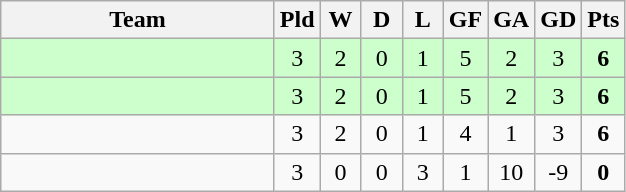<table class="wikitable" style="text-align: center;">
<tr>
<th width=175>Team</th>
<th width=20 abbr="Played">Pld</th>
<th width=20 abbr="Won">W</th>
<th width=20 abbr="Drawn">D</th>
<th width=20 abbr="Lost">L</th>
<th width=20 abbr="Goals for">GF</th>
<th width=20 abbr="Goals against">GA</th>
<th width=20 abbr="Goal difference">GD</th>
<th width=20 abbr="Points">Pts</th>
</tr>
<tr bgcolor=#ccffcc>
<td></td>
<td>3</td>
<td>2</td>
<td>0</td>
<td>1</td>
<td>5</td>
<td>2</td>
<td>3</td>
<td><strong>6</strong></td>
</tr>
<tr bgcolor=#ccffcc>
<td></td>
<td>3</td>
<td>2</td>
<td>0</td>
<td>1</td>
<td>5</td>
<td>2</td>
<td>3</td>
<td><strong>6</strong></td>
</tr>
<tr>
<td></td>
<td>3</td>
<td>2</td>
<td>0</td>
<td>1</td>
<td>4</td>
<td>1</td>
<td>3</td>
<td><strong>6</strong></td>
</tr>
<tr>
<td></td>
<td>3</td>
<td>0</td>
<td>0</td>
<td>3</td>
<td>1</td>
<td>10</td>
<td>-9</td>
<td><strong>0</strong></td>
</tr>
</table>
